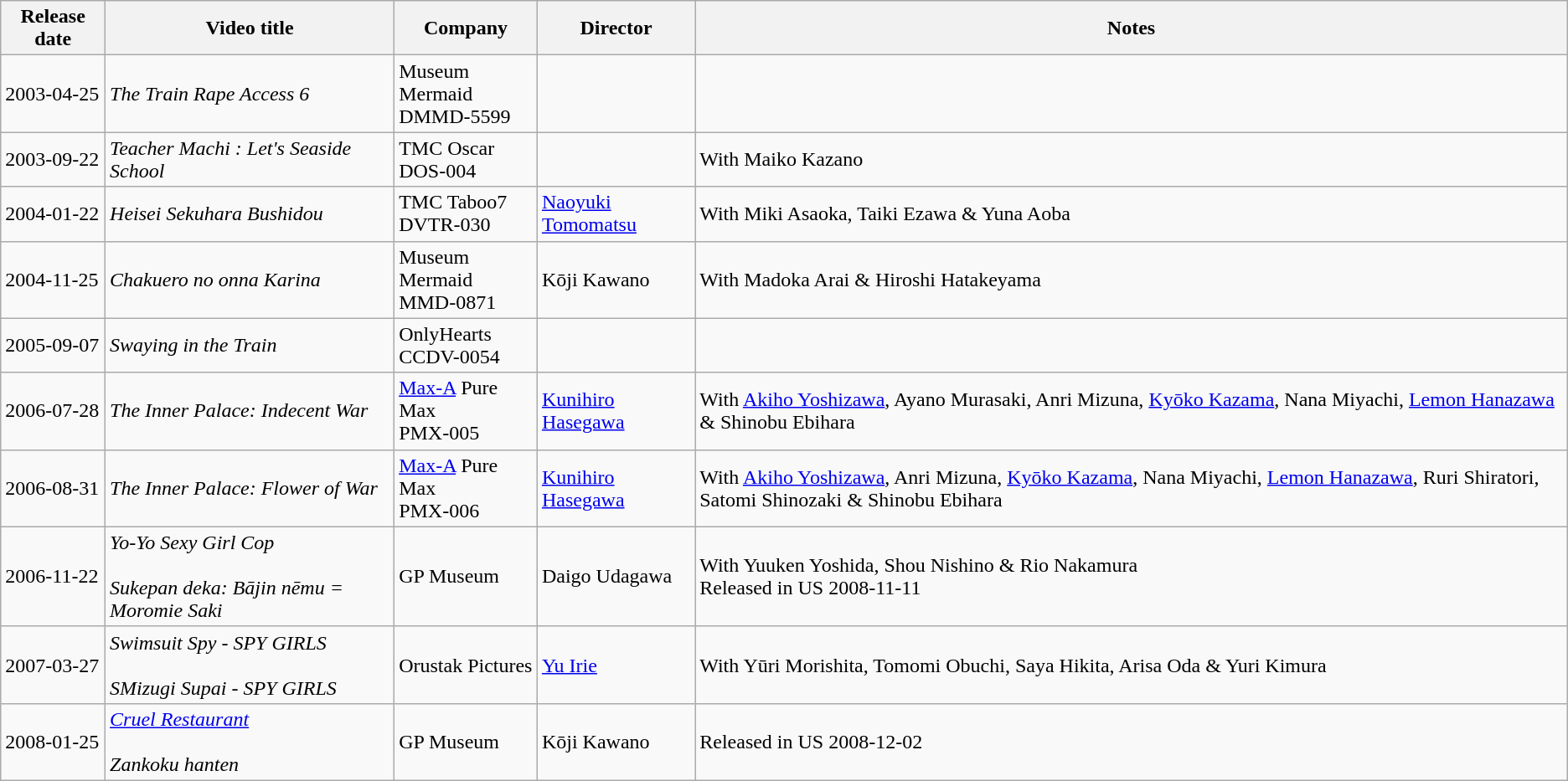<table class="wikitable sortable">
<tr>
<th>Release date</th>
<th>Video title</th>
<th>Company</th>
<th>Director</th>
<th>Notes</th>
</tr>
<tr>
<td>2003-04-25</td>
<td><em>The Train Rape Access 6</em><br></td>
<td>Museum Mermaid<br>DMMD-5599</td>
<td></td>
<td></td>
</tr>
<tr>
<td>2003-09-22</td>
<td><em>Teacher Machi : Let's Seaside School</em><br></td>
<td>TMC Oscar<br>DOS-004</td>
<td></td>
<td>With Maiko Kazano</td>
</tr>
<tr>
<td>2004-01-22</td>
<td><em>Heisei Sekuhara Bushidou</em><br></td>
<td>TMC Taboo7<br>DVTR-030</td>
<td><a href='#'>Naoyuki Tomomatsu</a></td>
<td>With Miki Asaoka, Taiki Ezawa & Yuna Aoba</td>
</tr>
<tr>
<td>2004-11-25</td>
<td><em>Chakuero no onna Karina</em><br></td>
<td>Museum Mermaid<br>MMD-0871</td>
<td>Kōji Kawano</td>
<td>With Madoka Arai & Hiroshi Hatakeyama</td>
</tr>
<tr>
<td>2005-09-07</td>
<td><em>Swaying in the Train</em><br></td>
<td>OnlyHearts<br>CCDV-0054</td>
<td></td>
<td></td>
</tr>
<tr>
<td>2006-07-28</td>
<td><em>The Inner Palace: Indecent War</em><br></td>
<td><a href='#'>Max-A</a> Pure Max<br>PMX-005</td>
<td><a href='#'>Kunihiro Hasegawa</a></td>
<td>With <a href='#'>Akiho Yoshizawa</a>, Ayano Murasaki, Anri Mizuna, <a href='#'>Kyōko Kazama</a>, Nana Miyachi, <a href='#'>Lemon Hanazawa</a> & Shinobu Ebihara</td>
</tr>
<tr>
<td>2006-08-31</td>
<td><em>The Inner Palace: Flower of War</em><br></td>
<td><a href='#'>Max-A</a> Pure Max<br>PMX-006</td>
<td><a href='#'>Kunihiro Hasegawa</a></td>
<td>With <a href='#'>Akiho Yoshizawa</a>, Anri Mizuna, <a href='#'>Kyōko Kazama</a>, Nana Miyachi, <a href='#'>Lemon Hanazawa</a>, Ruri Shiratori, Satomi Shinozaki & Shinobu Ebihara</td>
</tr>
<tr>
<td>2006-11-22</td>
<td><em>Yo-Yo Sexy Girl Cop</em><br><br><em>Sukepan deka: Bājin nēmu = Moromie Saki</em></td>
<td>GP Museum</td>
<td>Daigo Udagawa</td>
<td>With Yuuken Yoshida, Shou Nishino & Rio Nakamura<br>Released in US 2008-11-11</td>
</tr>
<tr>
<td>2007-03-27</td>
<td><em>Swimsuit Spy - SPY GIRLS</em><br><br><em>SMizugi Supai - SPY GIRLS</em></td>
<td>Orustak Pictures</td>
<td><a href='#'>Yu Irie</a></td>
<td>With Yūri Morishita, Tomomi Obuchi, Saya Hikita, Arisa Oda & Yuri Kimura</td>
</tr>
<tr>
<td>2008-01-25</td>
<td><em><a href='#'>Cruel Restaurant</a></em><br><br><em>Zankoku hanten</em></td>
<td>GP Museum</td>
<td>Kōji Kawano</td>
<td>Released in US 2008-12-02</td>
</tr>
</table>
